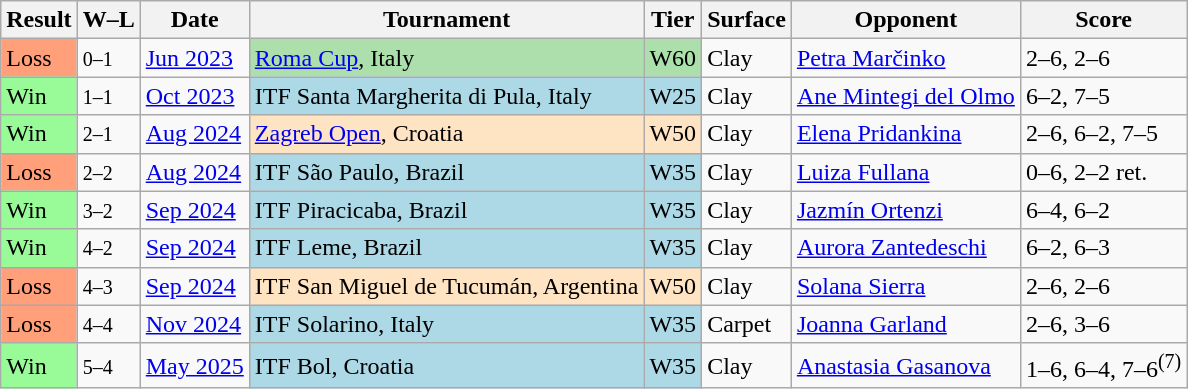<table class="sortable wikitable">
<tr>
<th>Result</th>
<th class="unsortable">W–L</th>
<th>Date</th>
<th>Tournament</th>
<th>Tier</th>
<th>Surface</th>
<th>Opponent</th>
<th class="unsortable">Score</th>
</tr>
<tr>
<td style="background:#ffa07a;">Loss</td>
<td><small>0–1</small></td>
<td><a href='#'>Jun 2023</a></td>
<td style="background:#addfad;"><a href='#'>Roma Cup</a>, Italy</td>
<td style="background:#addfad;">W60</td>
<td>Clay</td>
<td> <a href='#'>Petra Marčinko</a></td>
<td>2–6, 2–6</td>
</tr>
<tr>
<td style="background:#98fb98;">Win</td>
<td><small>1–1</small></td>
<td><a href='#'>Oct 2023</a></td>
<td style="background:lightblue;">ITF Santa Margherita di Pula, Italy</td>
<td style="background:lightblue;">W25</td>
<td>Clay</td>
<td> <a href='#'>Ane Mintegi del Olmo</a></td>
<td>6–2, 7–5</td>
</tr>
<tr>
<td style="background:#98fb98;">Win</td>
<td><small>2–1</small></td>
<td><a href='#'>Aug 2024</a></td>
<td style="background:#ffe4c4;"><a href='#'>Zagreb Open</a>, Croatia</td>
<td style="background:#ffe4c4;">W50</td>
<td>Clay</td>
<td> <a href='#'>Elena Pridankina</a></td>
<td>2–6, 6–2, 7–5</td>
</tr>
<tr>
<td style="background:#ffa07a;">Loss</td>
<td><small>2–2</small></td>
<td><a href='#'>Aug 2024</a></td>
<td style="background:lightblue;">ITF São Paulo, Brazil</td>
<td style="background:lightblue;">W35</td>
<td>Clay</td>
<td> <a href='#'>Luiza Fullana</a></td>
<td>0–6, 2–2 ret.</td>
</tr>
<tr>
<td style="background:#98fb98;">Win</td>
<td><small>3–2</small></td>
<td><a href='#'>Sep 2024</a></td>
<td style="background:lightblue;">ITF Piracicaba, Brazil</td>
<td style="background:lightblue;">W35</td>
<td>Clay</td>
<td> <a href='#'>Jazmín Ortenzi</a></td>
<td>6–4, 6–2</td>
</tr>
<tr>
<td style="background:#98fb98;">Win</td>
<td><small>4–2</small></td>
<td><a href='#'>Sep 2024</a></td>
<td style="background:lightblue;">ITF Leme, Brazil</td>
<td style="background:lightblue;">W35</td>
<td>Clay</td>
<td> <a href='#'>Aurora Zantedeschi</a></td>
<td>6–2, 6–3</td>
</tr>
<tr>
<td style="background:#ffa07a;">Loss</td>
<td><small>4–3</small></td>
<td><a href='#'>Sep 2024</a></td>
<td style="background:#ffe4c4;">ITF San Miguel de Tucumán, Argentina</td>
<td style="background:#ffe4c4;">W50</td>
<td>Clay</td>
<td> <a href='#'>Solana Sierra</a></td>
<td>2–6, 2–6</td>
</tr>
<tr>
<td style="background:#ffa07a;">Loss</td>
<td><small>4–4</small></td>
<td><a href='#'>Nov 2024</a></td>
<td style="background:lightblue;">ITF Solarino, Italy</td>
<td style="background:lightblue;">W35</td>
<td>Carpet</td>
<td> <a href='#'>Joanna Garland</a></td>
<td>2–6, 3–6</td>
</tr>
<tr>
<td style="background:#98fb98;">Win</td>
<td><small>5–4</small></td>
<td><a href='#'>May 2025</a></td>
<td style="background:lightblue;">ITF Bol, Croatia</td>
<td style="background:lightblue;">W35</td>
<td>Clay</td>
<td> <a href='#'>Anastasia Gasanova</a></td>
<td>1–6, 6–4, 7–6<sup>(7)</sup></td>
</tr>
</table>
